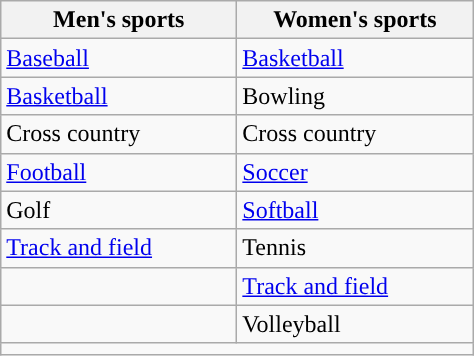<table class="wikitable" style=" ">
<tr>
<th width=150px>Men's sports</th>
<th width=150px>Women's sports</th>
</tr>
<tr>
<td><a href='#'>Baseball</a></td>
<td><a href='#'>Basketball</a></td>
</tr>
<tr>
<td><a href='#'>Basketball</a></td>
<td>Bowling</td>
</tr>
<tr>
<td>Cross country</td>
<td>Cross country</td>
</tr>
<tr>
<td><a href='#'>Football</a></td>
<td><a href='#'>Soccer</a></td>
</tr>
<tr>
<td>Golf</td>
<td><a href='#'>Softball</a></td>
</tr>
<tr>
<td><a href='#'>Track and field</a></td>
<td>Tennis</td>
</tr>
<tr>
<td></td>
<td><a href='#'>Track and field</a></td>
</tr>
<tr>
<td></td>
<td>Volleyball</td>
</tr>
<tr>
<td colspan="2"></td>
</tr>
</table>
